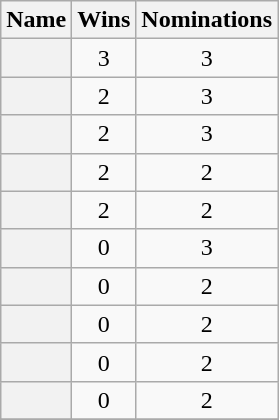<table class="sortable wikitable plainrowheaders" style="text-align:center">
<tr>
<th scope=col>Name</th>
<th scope=col data-sort-type="number">Wins</th>
<th scope=col data-sort-type="number">Nominations</th>
</tr>
<tr>
<th scope="row"></th>
<td>3</td>
<td>3</td>
</tr>
<tr>
<th scope="row"></th>
<td>2</td>
<td>3</td>
</tr>
<tr>
<th scope="row"></th>
<td>2</td>
<td>3</td>
</tr>
<tr>
<th scope="row"></th>
<td>2</td>
<td>2</td>
</tr>
<tr>
<th scope="row"></th>
<td>2</td>
<td>2</td>
</tr>
<tr>
<th scope="row"></th>
<td>0</td>
<td>3</td>
</tr>
<tr>
<th scope="row"></th>
<td>0</td>
<td>2</td>
</tr>
<tr>
<th scope="row"></th>
<td>0</td>
<td>2</td>
</tr>
<tr>
<th scope="row"></th>
<td>0</td>
<td>2</td>
</tr>
<tr>
<th scope="row"></th>
<td>0</td>
<td>2</td>
</tr>
<tr>
</tr>
</table>
